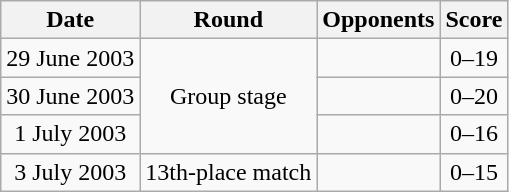<table class="wikitable" style="text-align:center;">
<tr>
<th>Date</th>
<th>Round</th>
<th>Opponents</th>
<th>Score</th>
</tr>
<tr>
<td>29 June 2003</td>
<td rowspan=3>Group stage</td>
<td align=left></td>
<td>0–19</td>
</tr>
<tr>
<td>30 June 2003</td>
<td align=left></td>
<td>0–20</td>
</tr>
<tr>
<td>1 July 2003</td>
<td align=left></td>
<td>0–16</td>
</tr>
<tr>
<td>3 July 2003</td>
<td>13th-place match</td>
<td align=left></td>
<td>0–15</td>
</tr>
</table>
